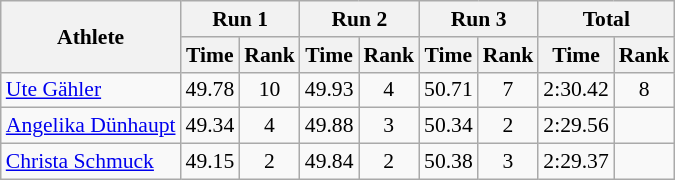<table class="wikitable" border="1" style="font-size:90%">
<tr>
<th rowspan="2">Athlete</th>
<th colspan="2">Run 1</th>
<th colspan="2">Run 2</th>
<th colspan="2">Run 3</th>
<th colspan="2">Total</th>
</tr>
<tr>
<th>Time</th>
<th>Rank</th>
<th>Time</th>
<th>Rank</th>
<th>Time</th>
<th>Rank</th>
<th>Time</th>
<th>Rank</th>
</tr>
<tr>
<td><a href='#'>Ute Gähler</a></td>
<td align="center">49.78</td>
<td align="center">10</td>
<td align="center">49.93</td>
<td align="center">4</td>
<td align="center">50.71</td>
<td align="center">7</td>
<td align="center">2:30.42</td>
<td align="center">8</td>
</tr>
<tr>
<td><a href='#'>Angelika Dünhaupt</a></td>
<td align="center">49.34</td>
<td align="center">4</td>
<td align="center">49.88</td>
<td align="center">3</td>
<td align="center">50.34</td>
<td align="center">2</td>
<td align="center">2:29.56</td>
<td align="center"></td>
</tr>
<tr>
<td><a href='#'>Christa Schmuck</a></td>
<td align="center">49.15</td>
<td align="center">2</td>
<td align="center">49.84</td>
<td align="center">2</td>
<td align="center">50.38</td>
<td align="center">3</td>
<td align="center">2:29.37</td>
<td align="center"></td>
</tr>
</table>
